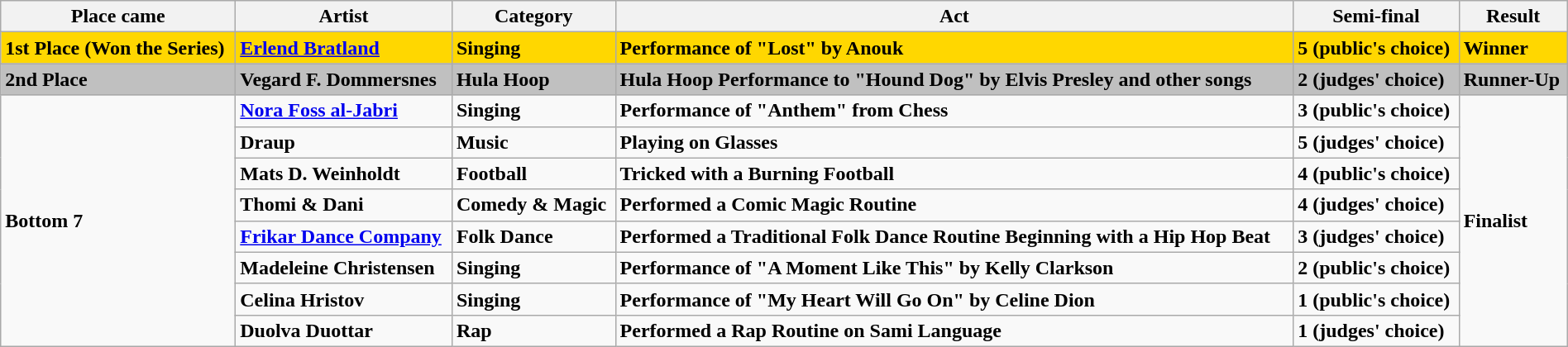<table class="wikitable sortable" width="100%">
<tr>
<th>Place came</th>
<th>Artist</th>
<th>Category</th>
<th>Act</th>
<th>Semi-final</th>
<th>Result</th>
</tr>
<tr>
<td bgcolor="gold"><strong>1st Place (Won the Series)</strong></td>
<td bgcolor="gold"><strong><a href='#'>Erlend Bratland</a></strong></td>
<td bgcolor="gold"><strong>Singing</strong></td>
<td bgcolor="gold"><strong>Performance of "Lost" by Anouk</strong></td>
<td bgcolor="gold"><strong>5 (public's choice)</strong></td>
<td bgcolor="gold"><strong>Winner</strong></td>
</tr>
<tr>
<td bgcolor="silver"><strong>2nd Place</strong></td>
<td bgcolor="silver"><strong>Vegard F. Dommersnes</strong></td>
<td bgcolor="silver"><strong>Hula Hoop</strong></td>
<td bgcolor="silver"><strong>Hula Hoop Performance to "Hound Dog" by Elvis Presley and other songs</strong></td>
<td bgcolor="silver"><strong>2 (judges' choice)</strong></td>
<td bgcolor="silver"><strong>Runner-Up</strong></td>
</tr>
<tr>
<td rowspan="8"><strong>Bottom 7</strong></td>
<td><strong><a href='#'>Nora Foss al-Jabri</a></strong></td>
<td><strong>Singing</strong></td>
<td><strong>Performance of "Anthem" from Chess</strong></td>
<td><strong>3 (public's choice)</strong></td>
<td rowspan="8"><strong>Finalist</strong></td>
</tr>
<tr>
<td><strong>Draup</strong></td>
<td><strong>Music</strong></td>
<td><strong>Playing on Glasses</strong></td>
<td><strong>5 (judges' choice)</strong></td>
</tr>
<tr>
<td><strong>Mats D. Weinholdt</strong></td>
<td><strong>Football</strong></td>
<td><strong>Tricked with a Burning Football</strong></td>
<td><strong>4 (public's choice)</strong></td>
</tr>
<tr>
<td><strong>Thomi & Dani</strong></td>
<td><strong>Comedy & Magic</strong></td>
<td><strong>Performed a Comic Magic Routine</strong></td>
<td><strong>4 (judges' choice)</strong></td>
</tr>
<tr>
<td><strong><a href='#'>Frikar Dance Company</a></strong></td>
<td><strong>Folk Dance</strong></td>
<td><strong>Performed a Traditional Folk Dance Routine Beginning with a Hip Hop Beat</strong></td>
<td><strong>3 (judges' choice)</strong></td>
</tr>
<tr>
<td><strong>Madeleine Christensen</strong></td>
<td><strong>Singing</strong></td>
<td><strong>Performance of "A Moment Like This" by Kelly Clarkson</strong></td>
<td><strong>2 (public's choice)</strong></td>
</tr>
<tr>
<td><strong>Celina Hristov</strong></td>
<td><strong>Singing</strong></td>
<td><strong>Performance of "My Heart Will Go On" by Celine Dion</strong></td>
<td><strong>1 (public's choice)</strong></td>
</tr>
<tr>
<td><strong>Duolva Duottar</strong></td>
<td><strong>Rap</strong></td>
<td><strong>Performed a Rap Routine on Sami Language</strong></td>
<td><strong>1 (judges' choice)</strong></td>
</tr>
</table>
